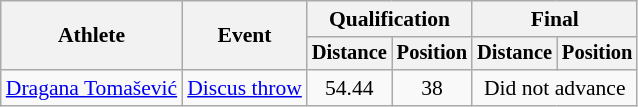<table class=wikitable style="font-size:90%">
<tr>
<th rowspan="2">Athlete</th>
<th rowspan="2">Event</th>
<th colspan="2">Qualification</th>
<th colspan="2">Final</th>
</tr>
<tr style="font-size:95%">
<th>Distance</th>
<th>Position</th>
<th>Distance</th>
<th>Position</th>
</tr>
<tr align=center>
<td align=left><a href='#'>Dragana Tomašević</a></td>
<td align=left><a href='#'>Discus throw</a></td>
<td>54.44</td>
<td>38</td>
<td colspan=2>Did not advance</td>
</tr>
</table>
